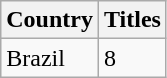<table class="wikitable">
<tr>
<th>Country</th>
<th>Titles</th>
</tr>
<tr>
<td> Brazil</td>
<td>8</td>
</tr>
</table>
